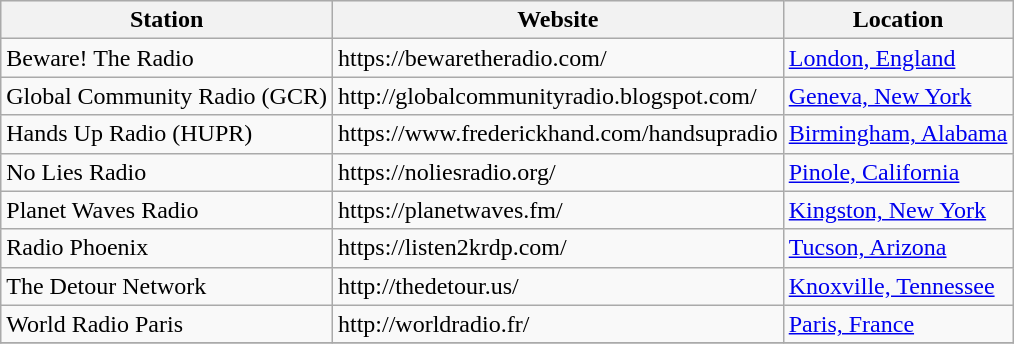<table class="wikitable">
<tr bgcolor=#EEEEEE>
<th>Station</th>
<th>Website</th>
<th>Location</th>
</tr>
<tr>
<td>Beware! The Radio</td>
<td>https://bewaretheradio.com/</td>
<td><a href='#'>London, England</a></td>
</tr>
<tr>
<td>Global Community Radio (GCR)</td>
<td>http://globalcommunityradio.blogspot.com/</td>
<td><a href='#'>Geneva, New York</a></td>
</tr>
<tr>
<td>Hands Up Radio (HUPR)</td>
<td>https://www.frederickhand.com/handsupradio</td>
<td><a href='#'>Birmingham, Alabama</a></td>
</tr>
<tr>
<td>No Lies Radio</td>
<td>https://noliesradio.org/</td>
<td><a href='#'>Pinole, California</a></td>
</tr>
<tr>
<td>Planet Waves Radio</td>
<td>https://planetwaves.fm/</td>
<td><a href='#'>Kingston, New York</a></td>
</tr>
<tr>
<td>Radio Phoenix</td>
<td>https://listen2krdp.com/</td>
<td><a href='#'>Tucson, Arizona</a></td>
</tr>
<tr>
<td>The Detour Network</td>
<td>http://thedetour.us/</td>
<td><a href='#'>Knoxville, Tennessee</a></td>
</tr>
<tr>
<td>World Radio Paris</td>
<td>http://worldradio.fr/</td>
<td><a href='#'>Paris, France</a></td>
</tr>
<tr>
</tr>
</table>
